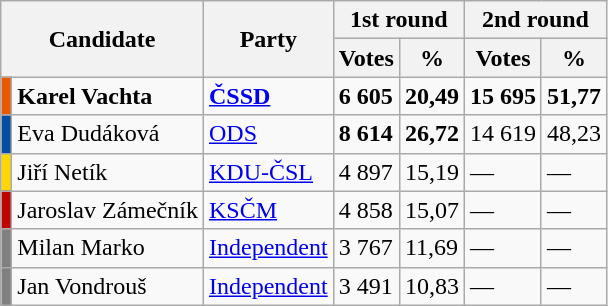<table class="wikitable sortable">
<tr>
<th colspan="2" rowspan="2">Candidate</th>
<th rowspan="2">Party</th>
<th colspan="2">1st round</th>
<th colspan="2">2nd round</th>
</tr>
<tr>
<th>Votes</th>
<th>%</th>
<th>Votes</th>
<th>%</th>
</tr>
<tr>
<td style="background-color:#EC5800;"></td>
<td><strong>Karel Vachta</strong></td>
<td><a href='#'><strong>ČSSD</strong></a></td>
<td><strong>6 605</strong></td>
<td><strong>20,49</strong></td>
<td><strong>15 695</strong></td>
<td><strong>51,77</strong></td>
</tr>
<tr>
<td style="background-color:#034EA2;"></td>
<td>Eva Dudáková</td>
<td><a href='#'>ODS</a></td>
<td><strong>8 614</strong></td>
<td><strong>26,72</strong></td>
<td>14 619</td>
<td>48,23</td>
</tr>
<tr>
<td style="background-color:#FFD700;"></td>
<td>Jiří Netík</td>
<td><a href='#'>KDU-ČSL</a></td>
<td>4 897</td>
<td>15,19</td>
<td>—</td>
<td>—</td>
</tr>
<tr>
<td style="background-color:#bf0202;"></td>
<td>Jaroslav Zámečník</td>
<td><a href='#'>KSČM</a></td>
<td>4 858</td>
<td>15,07</td>
<td>—</td>
<td>—</td>
</tr>
<tr>
<td style="background-color:gray;"></td>
<td>Milan Marko</td>
<td><a href='#'>Independent</a></td>
<td>3 767</td>
<td>11,69</td>
<td>—</td>
<td>—</td>
</tr>
<tr>
<td style="background-color:gray;"></td>
<td>Jan Vondrouš</td>
<td><a href='#'>Independent</a></td>
<td>3 491</td>
<td>10,83</td>
<td>—</td>
<td>—</td>
</tr>
</table>
